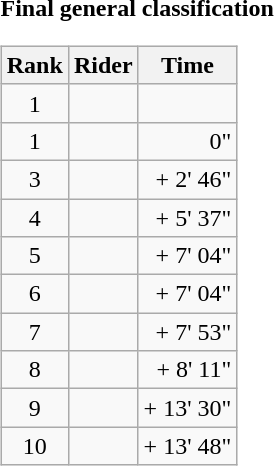<table>
<tr>
<td><strong>Final general classification</strong><br><table class="wikitable">
<tr>
<th scope="col">Rank</th>
<th scope="col">Rider</th>
<th scope="col">Time</th>
</tr>
<tr>
<td style="text-align:center;">1</td>
<td></td>
<td style="text-align:right;"></td>
</tr>
<tr>
<td style="text-align:center;">1</td>
<td></td>
<td style="text-align:right;">0"</td>
</tr>
<tr>
<td style="text-align:center;">3</td>
<td></td>
<td style="text-align:right;">+ 2' 46"</td>
</tr>
<tr>
<td style="text-align:center;">4</td>
<td></td>
<td style="text-align:right;">+ 5' 37"</td>
</tr>
<tr>
<td style="text-align:center;">5</td>
<td></td>
<td style="text-align:right;">+ 7' 04"</td>
</tr>
<tr>
<td style="text-align:center;">6</td>
<td></td>
<td style="text-align:right;">+ 7' 04"</td>
</tr>
<tr>
<td style="text-align:center;">7</td>
<td></td>
<td style="text-align:right;">+ 7' 53"</td>
</tr>
<tr>
<td style="text-align:center;">8</td>
<td></td>
<td style="text-align:right;">+ 8' 11"</td>
</tr>
<tr>
<td style="text-align:center;">9</td>
<td></td>
<td style="text-align:right;">+ 13' 30"</td>
</tr>
<tr>
<td style="text-align:center;">10</td>
<td></td>
<td style="text-align:right;">+ 13' 48"</td>
</tr>
</table>
</td>
</tr>
</table>
